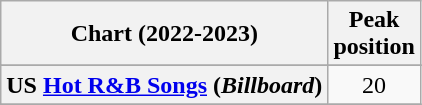<table class="wikitable sortable plainrowheaders" style="text-align:center">
<tr>
<th scope="col">Chart (2022-2023)</th>
<th scope="col">Peak<br>position</th>
</tr>
<tr>
</tr>
<tr>
</tr>
<tr>
<th scope="row">US <a href='#'>Hot R&B Songs</a> (<em>Billboard</em>)</th>
<td>20</td>
</tr>
<tr>
</tr>
</table>
